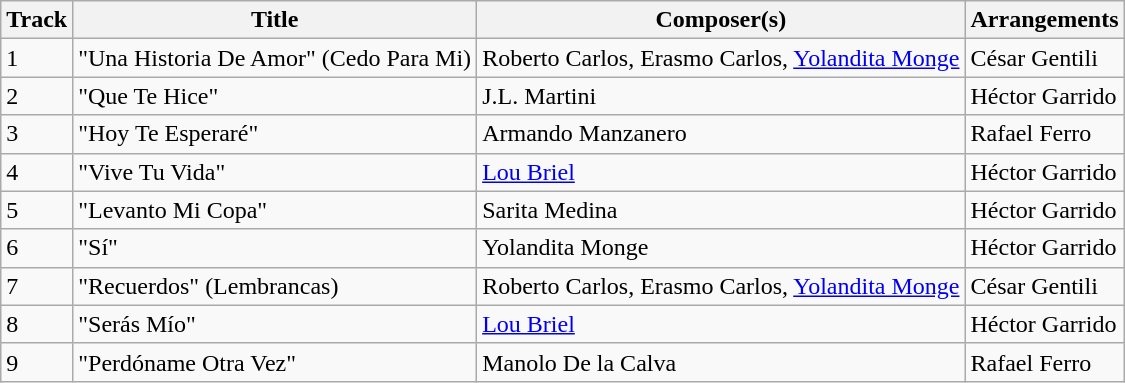<table class="wikitable">
<tr>
<th>Track</th>
<th>Title</th>
<th>Composer(s)</th>
<th>Arrangements</th>
</tr>
<tr>
<td>1</td>
<td>"Una Historia De Amor" (Cedo Para Mi)</td>
<td>Roberto Carlos, Erasmo Carlos, <a href='#'>Yolandita Monge</a></td>
<td>César Gentili</td>
</tr>
<tr>
<td>2</td>
<td>"Que Te Hice"</td>
<td>J.L. Martini</td>
<td>Héctor Garrido</td>
</tr>
<tr>
<td>3</td>
<td>"Hoy Te Esperaré"</td>
<td>Armando Manzanero</td>
<td>Rafael Ferro</td>
</tr>
<tr>
<td>4</td>
<td>"Vive Tu Vida"</td>
<td><a href='#'>Lou Briel</a></td>
<td>Héctor Garrido</td>
</tr>
<tr>
<td>5</td>
<td>"Levanto Mi Copa"</td>
<td>Sarita Medina</td>
<td>Héctor Garrido</td>
</tr>
<tr>
<td>6</td>
<td>"Sí"</td>
<td>Yolandita Monge</td>
<td>Héctor Garrido</td>
</tr>
<tr>
<td>7</td>
<td>"Recuerdos" (Lembrancas)</td>
<td>Roberto Carlos, Erasmo Carlos, <a href='#'>Yolandita Monge</a></td>
<td>César Gentili</td>
</tr>
<tr>
<td>8</td>
<td>"Serás Mío"</td>
<td><a href='#'>Lou Briel</a></td>
<td>Héctor Garrido</td>
</tr>
<tr>
<td>9</td>
<td>"Perdóname Otra Vez"</td>
<td>Manolo De la Calva</td>
<td>Rafael Ferro</td>
</tr>
</table>
